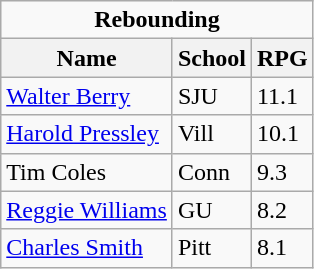<table class="wikitable">
<tr>
<td colspan=3 style="text-align:center;"><strong>Rebounding</strong></td>
</tr>
<tr>
<th>Name</th>
<th>School</th>
<th>RPG</th>
</tr>
<tr>
<td><a href='#'>Walter Berry</a></td>
<td>SJU</td>
<td>11.1</td>
</tr>
<tr>
<td><a href='#'>Harold Pressley</a></td>
<td>Vill</td>
<td>10.1</td>
</tr>
<tr>
<td>Tim Coles</td>
<td>Conn</td>
<td>9.3</td>
</tr>
<tr>
<td><a href='#'>Reggie Williams</a></td>
<td>GU</td>
<td>8.2</td>
</tr>
<tr>
<td><a href='#'>Charles Smith</a></td>
<td>Pitt</td>
<td>8.1</td>
</tr>
</table>
